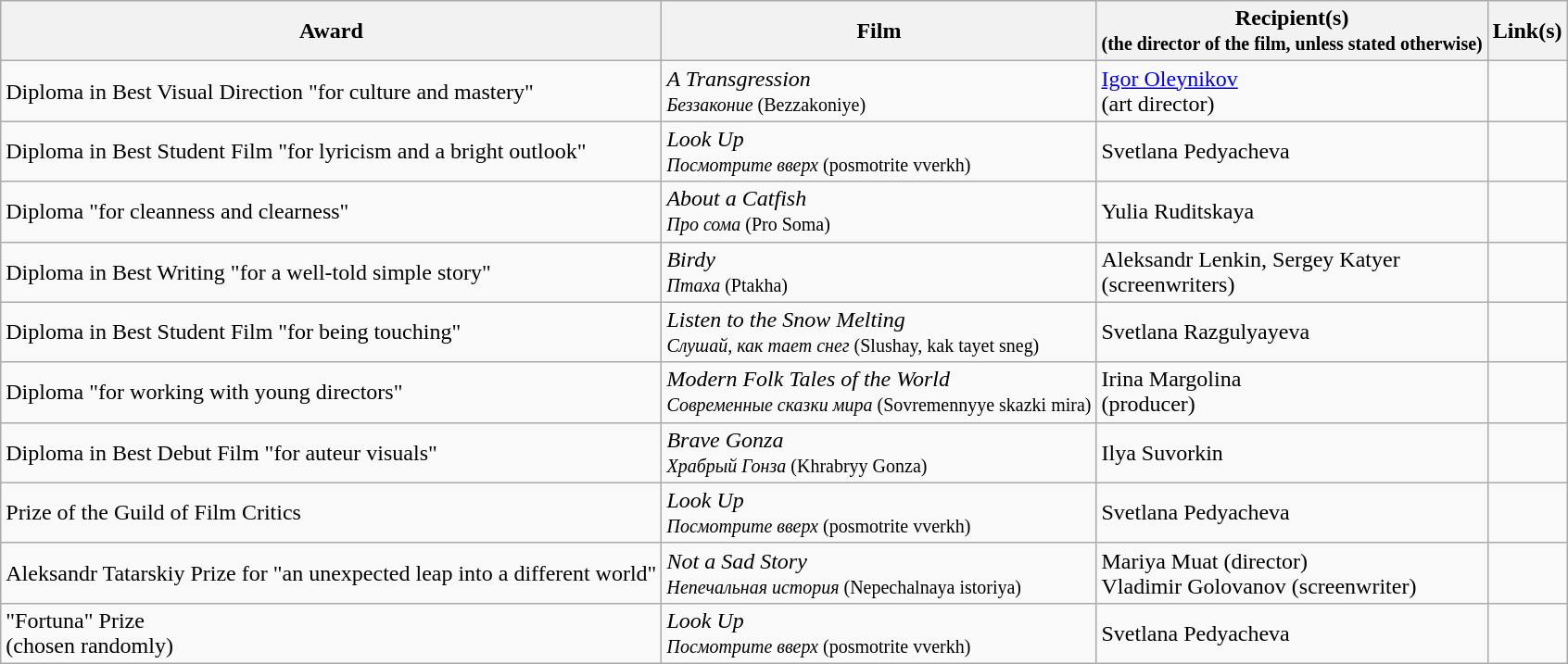<table class="wikitable">
<tr>
<th>Award</th>
<th>Film</th>
<th>Recipient(s)<br><small>(the director of the film, unless stated otherwise)</small></th>
<th>Link(s)</th>
</tr>
<tr>
<td>Diploma in Best Visual Direction "for culture and mastery"</td>
<td><em>A Transgression</em><br><small><em>Беззаконие</em> (Bezzakoniye)</small></td>
<td><a href='#'>Igor Oleynikov</a><br>(art director)</td>
<td></td>
</tr>
<tr>
<td>Diploma in Best Student Film "for lyricism and a bright outlook"</td>
<td><em>Look Up</em><br><small><em>Посмотрите вверх</em> (posmotrite vverkh)</small></td>
<td>Svetlana Pedyacheva</td>
<td></td>
</tr>
<tr>
<td>Diploma "for cleanness and clearness"</td>
<td><em>About a Catfish</em><br><small><em>Про сома</em> (Pro Soma)</small></td>
<td>Yulia Ruditskaya</td>
<td></td>
</tr>
<tr>
<td>Diploma in Best Writing "for a well-told simple story"</td>
<td><em>Birdy</em><br><small><em>Птаха</em> (Ptakha)</small></td>
<td>Aleksandr Lenkin, Sergey Katyer<br>(screenwriters)</td>
<td></td>
</tr>
<tr>
<td>Diploma in Best Student Film "for being touching"</td>
<td><em>Listen to the Snow Melting</em><br><small><em>Слушай, как тает снег</em> (Slushay, kak tayet sneg)</small></td>
<td>Svetlana Razgulyayeva</td>
<td></td>
</tr>
<tr>
<td>Diploma "for working with young directors"</td>
<td><em>Modern Folk Tales of the World</em><br><small><em>Современные сказки мира</em> (Sovremennyye skazki mira)</small></td>
<td>Irina Margolina<br>(producer)</td>
<td></td>
</tr>
<tr>
<td>Diploma in Best Debut Film "for auteur visuals"</td>
<td><em>Brave Gonza</em><br><small><em>Храбрый Гонза</em> (Khrabryy Gonza)</small></td>
<td>Ilya Suvorkin</td>
<td></td>
</tr>
<tr>
<td>Prize of the Guild of Film Critics</td>
<td><em>Look Up</em><br><small><em>Посмотрите вверх</em> (posmotrite vverkh)</small></td>
<td>Svetlana Pedyacheva</td>
<td></td>
</tr>
<tr>
<td>Aleksandr Tatarskiy Prize for "an unexpected leap into a different world"</td>
<td><em>Not a Sad Story</em><br><small><em>Непечальная история</em> (Nepechalnaya istoriya)</small></td>
<td>Mariya Muat (director)<br>Vladimir Golovanov (screenwriter)</td>
<td></td>
</tr>
<tr>
<td>"Fortuna" Prize<br>(chosen randomly)</td>
<td><em>Look Up</em><br><small><em>Посмотрите вверх</em> (posmotrite vverkh)</small></td>
<td>Svetlana Pedyacheva</td>
<td></td>
</tr>
</table>
